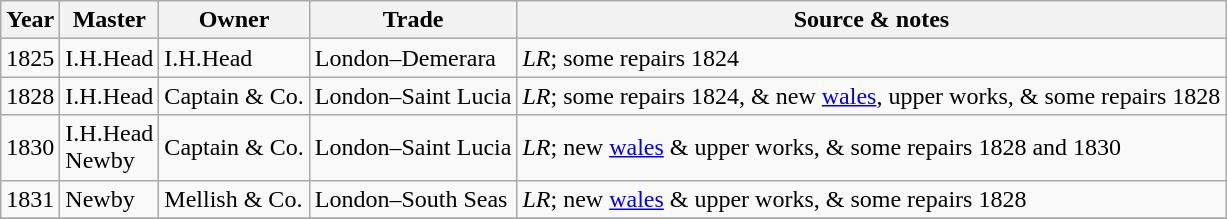<table class=" wikitable">
<tr>
<th>Year</th>
<th>Master</th>
<th>Owner</th>
<th>Trade</th>
<th>Source & notes</th>
</tr>
<tr>
<td>1825</td>
<td>I.H.Head</td>
<td>I.H.Head</td>
<td>London–Demerara</td>
<td><em>LR</em>; some repairs 1824</td>
</tr>
<tr>
<td>1828</td>
<td>I.H.Head</td>
<td>Captain & Co.</td>
<td>London–Saint Lucia</td>
<td><em>LR</em>; some repairs 1824, & new <a href='#'>wales</a>, upper works, & some repairs 1828</td>
</tr>
<tr>
<td>1830</td>
<td>I.H.Head<br>Newby</td>
<td>Captain & Co.</td>
<td>London–Saint Lucia</td>
<td><em>LR</em>; new <a href='#'>wales</a> & upper works, & some repairs 1828 and 1830</td>
</tr>
<tr>
<td>1831</td>
<td>Newby</td>
<td>Mellish & Co.</td>
<td>London–South Seas</td>
<td><em>LR</em>; new <a href='#'>wales</a> & upper works, & some repairs 1828</td>
</tr>
<tr>
</tr>
</table>
